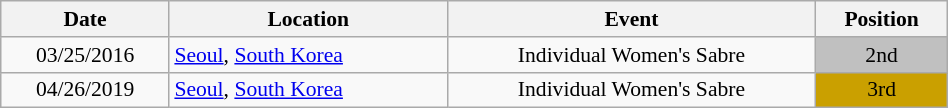<table class="wikitable" width="50%" style="font-size:90%; text-align:center;">
<tr>
<th>Date</th>
<th>Location</th>
<th>Event</th>
<th>Position</th>
</tr>
<tr>
<td>03/25/2016</td>
<td rowspan="1" align="left"> <a href='#'>Seoul</a>, <a href='#'>South Korea</a></td>
<td>Individual Women's Sabre</td>
<td bgcolor="silver">2nd</td>
</tr>
<tr>
<td>04/26/2019</td>
<td rowspan="1" align="left"> <a href='#'>Seoul</a>, <a href='#'>South Korea</a></td>
<td>Individual Women's Sabre</td>
<td bgcolor="caramel">3rd</td>
</tr>
</table>
